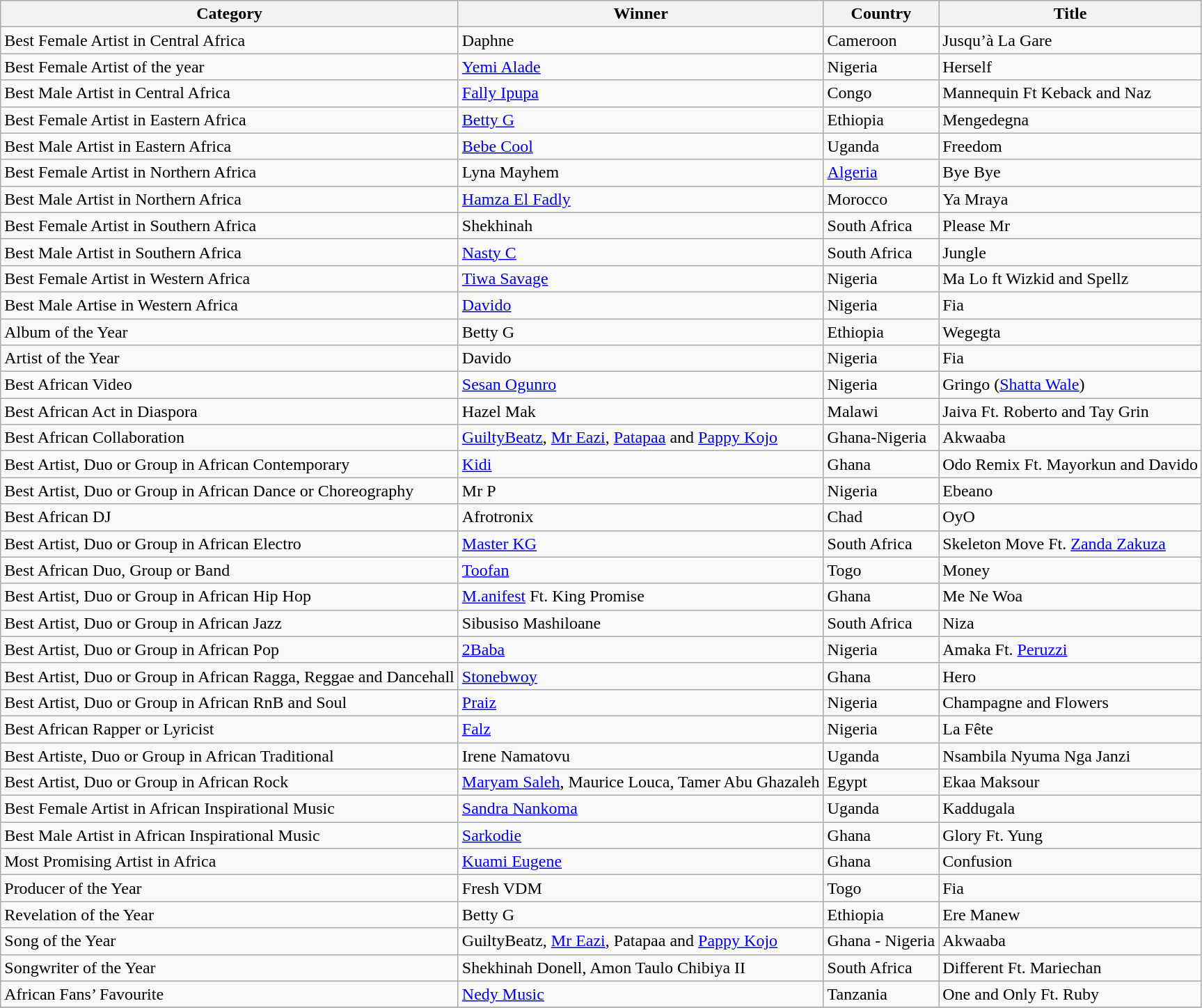<table class="wikitable">
<tr>
<th>Category</th>
<th>Winner</th>
<th>Country</th>
<th>Title</th>
</tr>
<tr>
<td>Best Female Artist in Central Africa</td>
<td>Daphne</td>
<td>Cameroon</td>
<td>Jusqu’à La Gare</td>
</tr>
<tr>
<td>Best Female Artist of the year</td>
<td><a href='#'>Yemi Alade</a></td>
<td>Nigeria</td>
<td>Herself</td>
</tr>
<tr>
<td>Best Male Artist in Central Africa</td>
<td><a href='#'>Fally Ipupa</a></td>
<td>Congo</td>
<td>Mannequin Ft Keback and Naz</td>
</tr>
<tr>
<td>Best Female Artist in Eastern Africa</td>
<td><a href='#'>Betty G</a></td>
<td>Ethiopia</td>
<td>Mengedegna</td>
</tr>
<tr>
<td>Best Male Artist in Eastern Africa</td>
<td><a href='#'>Bebe Cool</a></td>
<td>Uganda</td>
<td>Freedom</td>
</tr>
<tr>
<td>Best Female Artist in Northern Africa</td>
<td>Lyna Mayhem</td>
<td><a href='#'>Algeria</a></td>
<td>Bye Bye</td>
</tr>
<tr>
<td>Best Male Artist in Northern Africa</td>
<td><a href='#'>Hamza El Fadly</a></td>
<td>Morocco</td>
<td>Ya Mraya</td>
</tr>
<tr>
<td>Best Female Artist in Southern Africa</td>
<td>Shekhinah</td>
<td>South Africa</td>
<td>Please Mr</td>
</tr>
<tr>
<td>Best Male Artist in Southern Africa</td>
<td><a href='#'>Nasty C</a></td>
<td>South Africa</td>
<td>Jungle</td>
</tr>
<tr>
<td>Best Female Artist in Western Africa</td>
<td><a href='#'>Tiwa Savage</a></td>
<td>Nigeria</td>
<td>Ma Lo ft Wizkid and Spellz</td>
</tr>
<tr>
<td>Best Male Artise in Western Africa</td>
<td><a href='#'>Davido</a></td>
<td>Nigeria</td>
<td>Fia</td>
</tr>
<tr>
<td>Album of the Year</td>
<td>Betty G</td>
<td>Ethiopia</td>
<td>Wegegta</td>
</tr>
<tr>
<td>Artist of the Year</td>
<td>Davido</td>
<td>Nigeria</td>
<td>Fia</td>
</tr>
<tr>
<td>Best African Video</td>
<td><a href='#'>Sesan Ogunro</a></td>
<td>Nigeria</td>
<td>Gringo (<a href='#'>Shatta Wale</a>)</td>
</tr>
<tr>
<td>Best African Act in Diaspora</td>
<td>Hazel Mak</td>
<td>Malawi</td>
<td>Jaiva Ft. Roberto and Tay Grin</td>
</tr>
<tr>
<td>Best African Collaboration</td>
<td><a href='#'>GuiltyBeatz</a>, <a href='#'>Mr Eazi</a>, <a href='#'>Patapaa</a> and <a href='#'>Pappy Kojo</a></td>
<td>Ghana-Nigeria</td>
<td>Akwaaba</td>
</tr>
<tr>
<td>Best Artist, Duo or Group in African Contemporary</td>
<td><a href='#'>Kidi</a></td>
<td>Ghana</td>
<td>Odo Remix Ft. Mayorkun and Davido</td>
</tr>
<tr>
<td>Best Artist, Duo or Group in African Dance or Choreography</td>
<td>Mr P</td>
<td>Nigeria</td>
<td>Ebeano</td>
</tr>
<tr>
<td>Best African DJ</td>
<td>Afrotronix</td>
<td>Chad</td>
<td>OyO</td>
</tr>
<tr>
<td>Best Artist, Duo or Group in African Electro</td>
<td><a href='#'>Master KG</a></td>
<td>South Africa</td>
<td>Skeleton Move Ft. <a href='#'>Zanda Zakuza</a></td>
</tr>
<tr>
<td>Best African Duo, Group or Band</td>
<td><a href='#'>Toofan</a></td>
<td>Togo</td>
<td>Money</td>
</tr>
<tr>
<td>Best Artist, Duo or Group in African Hip Hop</td>
<td><a href='#'>M.anifest</a> Ft. King Promise</td>
<td>Ghana</td>
<td>Me Ne Woa</td>
</tr>
<tr>
<td>Best Artist, Duo or Group in African Jazz</td>
<td>Sibusiso Mashiloane</td>
<td>South Africa</td>
<td>Niza</td>
</tr>
<tr>
<td>Best Artist, Duo or Group in African Pop</td>
<td><a href='#'>2Baba</a></td>
<td>Nigeria</td>
<td>Amaka Ft. <a href='#'>Peruzzi</a></td>
</tr>
<tr>
<td>Best Artist, Duo or Group in African Ragga, Reggae and Dancehall</td>
<td><a href='#'>Stonebwoy</a></td>
<td>Ghana</td>
<td>Hero</td>
</tr>
<tr>
<td>Best Artist, Duo or Group in African RnB and Soul</td>
<td><a href='#'>Praiz</a></td>
<td>Nigeria</td>
<td>Champagne and Flowers</td>
</tr>
<tr>
<td>Best African Rapper or Lyricist</td>
<td><a href='#'>Falz</a></td>
<td>Nigeria</td>
<td>La Fête</td>
</tr>
<tr>
<td>Best Artiste, Duo or Group in African Traditional</td>
<td>Irene Namatovu</td>
<td>Uganda</td>
<td>Nsambila Nyuma Nga Janzi</td>
</tr>
<tr>
<td>Best Artist, Duo or Group in African Rock</td>
<td><a href='#'>Maryam Saleh</a>, Maurice Louca, Tamer Abu Ghazaleh</td>
<td>Egypt</td>
<td>Ekaa Maksour</td>
</tr>
<tr>
<td>Best Female Artist in African Inspirational Music</td>
<td><a href='#'>Sandra Nankoma</a></td>
<td>Uganda</td>
<td>Kaddugala</td>
</tr>
<tr>
<td>Best Male Artist in African Inspirational Music</td>
<td><a href='#'>Sarkodie</a></td>
<td>Ghana</td>
<td>Glory Ft. Yung</td>
</tr>
<tr>
<td>Most Promising Artist in Africa</td>
<td><a href='#'>Kuami Eugene</a></td>
<td>Ghana</td>
<td>Confusion</td>
</tr>
<tr>
<td>Producer of the Year</td>
<td>Fresh VDM</td>
<td>Togo</td>
<td>Fia</td>
</tr>
<tr>
<td>Revelation of the Year</td>
<td>Betty G</td>
<td>Ethiopia</td>
<td>Ere Manew</td>
</tr>
<tr>
<td>Song of the Year</td>
<td>GuiltyBeatz, <a href='#'>Mr Eazi</a>, Patapaa and <a href='#'>Pappy Kojo</a></td>
<td>Ghana - Nigeria</td>
<td>Akwaaba</td>
</tr>
<tr>
<td>Songwriter of the Year</td>
<td>Shekhinah Donell, Amon Taulo Chibiya II</td>
<td>South Africa</td>
<td>Different Ft. Mariechan</td>
</tr>
<tr>
<td>African Fans’ Favourite</td>
<td><a href='#'>Nedy Music</a></td>
<td>Tanzania</td>
<td>One and Only Ft. Ruby</td>
</tr>
<tr>
</tr>
</table>
